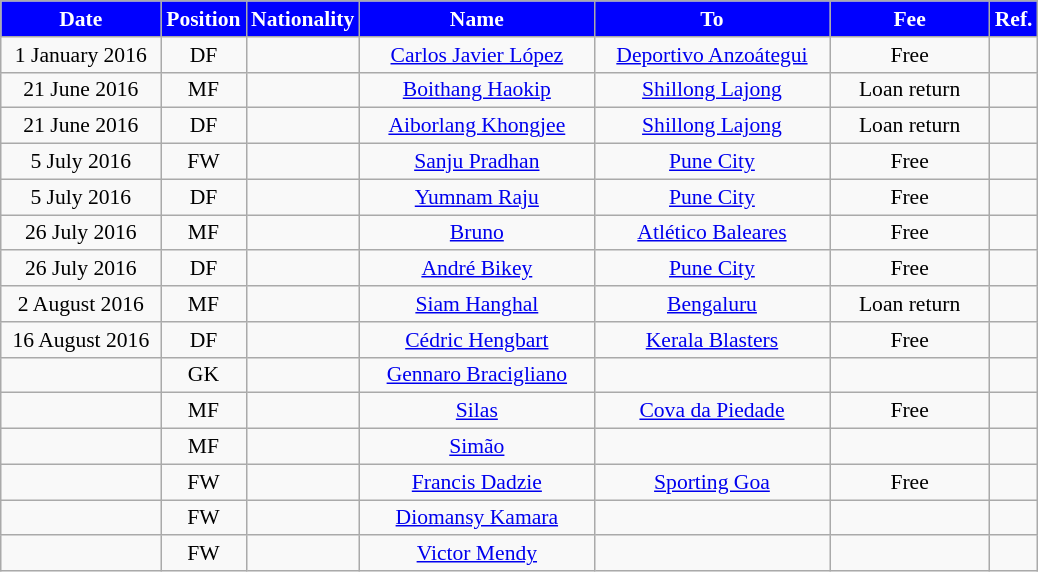<table class="wikitable"  style="text-align:center; font-size:90%; ">
<tr>
<th style="background:#00f; color:white; width:100px;">Date</th>
<th style="background:#00f; color:white; width:50px;">Position</th>
<th style="background:#00f; color:white; width:50px;">Nationality</th>
<th style="background:#00f; color:white; width:150px;">Name</th>
<th style="background:#00f; color:white; width:150px;">To</th>
<th style="background:#00f; color:white; width:100px;">Fee</th>
<th style="background:#00f; color:white; width:25px;">Ref.</th>
</tr>
<tr>
<td>1 January 2016</td>
<td>DF</td>
<td></td>
<td><a href='#'>Carlos Javier López</a></td>
<td><a href='#'>Deportivo Anzoátegui</a></td>
<td>Free</td>
<td></td>
</tr>
<tr>
<td>21 June 2016</td>
<td>MF</td>
<td></td>
<td><a href='#'>Boithang Haokip</a></td>
<td><a href='#'>Shillong Lajong</a></td>
<td>Loan return</td>
<td></td>
</tr>
<tr>
<td>21 June 2016</td>
<td>DF</td>
<td></td>
<td><a href='#'>Aiborlang Khongjee</a></td>
<td><a href='#'>Shillong Lajong</a></td>
<td>Loan return</td>
<td></td>
</tr>
<tr>
<td>5 July 2016</td>
<td>FW</td>
<td></td>
<td><a href='#'>Sanju Pradhan</a></td>
<td><a href='#'>Pune City</a></td>
<td>Free</td>
<td></td>
</tr>
<tr>
<td>5 July 2016</td>
<td>DF</td>
<td></td>
<td><a href='#'>Yumnam Raju</a></td>
<td><a href='#'>Pune City</a></td>
<td>Free</td>
<td></td>
</tr>
<tr>
<td>26 July 2016</td>
<td>MF</td>
<td></td>
<td><a href='#'>Bruno</a></td>
<td><a href='#'>Atlético Baleares</a></td>
<td>Free</td>
<td></td>
</tr>
<tr>
<td>26 July 2016</td>
<td>DF</td>
<td></td>
<td><a href='#'>André Bikey</a></td>
<td><a href='#'>Pune City</a></td>
<td>Free</td>
<td></td>
</tr>
<tr>
<td>2 August 2016</td>
<td>MF</td>
<td></td>
<td><a href='#'>Siam Hanghal</a></td>
<td><a href='#'>Bengaluru</a></td>
<td>Loan return</td>
<td></td>
</tr>
<tr>
<td>16 August 2016</td>
<td>DF</td>
<td></td>
<td><a href='#'>Cédric Hengbart</a></td>
<td><a href='#'>Kerala Blasters</a></td>
<td>Free</td>
<td></td>
</tr>
<tr>
<td></td>
<td>GK</td>
<td></td>
<td><a href='#'>Gennaro Bracigliano</a></td>
<td></td>
<td></td>
<td></td>
</tr>
<tr>
<td></td>
<td>MF</td>
<td></td>
<td><a href='#'>Silas</a></td>
<td><a href='#'>Cova da Piedade</a></td>
<td>Free</td>
<td></td>
</tr>
<tr>
<td></td>
<td>MF</td>
<td></td>
<td><a href='#'>Simão</a></td>
<td></td>
<td></td>
<td></td>
</tr>
<tr>
<td></td>
<td>FW</td>
<td></td>
<td><a href='#'>Francis Dadzie</a></td>
<td><a href='#'>Sporting Goa</a></td>
<td>Free</td>
<td></td>
</tr>
<tr>
<td></td>
<td>FW</td>
<td></td>
<td><a href='#'>Diomansy Kamara</a></td>
<td></td>
<td></td>
<td></td>
</tr>
<tr>
<td></td>
<td>FW</td>
<td></td>
<td><a href='#'>Victor Mendy</a></td>
<td></td>
<td></td>
<td></td>
</tr>
</table>
